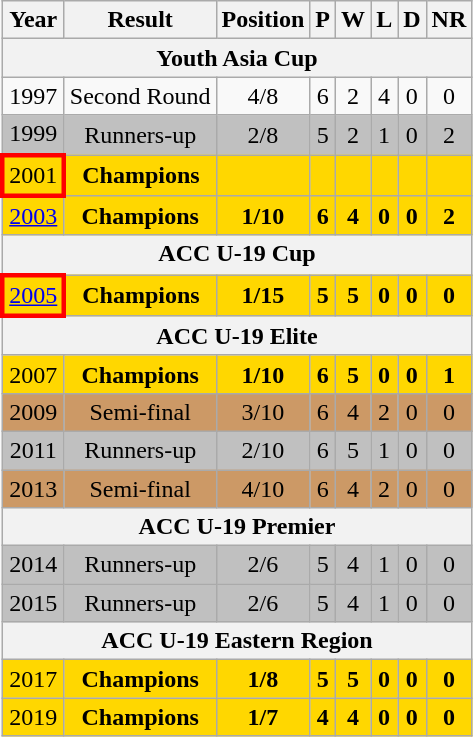<table class="wikitable" style="text-align: center;">
<tr>
<th>Year</th>
<th>Result</th>
<th>Position</th>
<th>P</th>
<th>W</th>
<th>L</th>
<th>D</th>
<th>NR</th>
</tr>
<tr>
<th colspan="8">Youth Asia Cup</th>
</tr>
<tr>
<td> 1997</td>
<td>Second Round</td>
<td>4/8</td>
<td>6</td>
<td>2</td>
<td>4</td>
<td>0</td>
<td>0</td>
</tr>
<tr style="background:silver">
<td> 1999</td>
<td>Runners-up</td>
<td>2/8</td>
<td>5</td>
<td>2</td>
<td>1</td>
<td>0</td>
<td>2</td>
</tr>
<tr style="background:gold">
<td style="border:3px solid red"> 2001</td>
<td><strong>Champions</strong></td>
<td></td>
<td></td>
<td></td>
<td></td>
<td></td>
<td></td>
</tr>
<tr style="background:gold">
<td> <a href='#'>2003</a></td>
<td><strong>Champions</strong></td>
<td><strong>1/10</strong></td>
<td><strong>6</strong></td>
<td><strong>4</strong></td>
<td><strong>0</strong></td>
<td><strong>0</strong></td>
<td><strong>2</strong></td>
</tr>
<tr>
<th colspan="8">ACC U-19 Cup</th>
</tr>
<tr style="background:gold">
<td style="border:3px solid red"> <a href='#'>2005</a></td>
<td><strong>Champions</strong></td>
<td><strong>1/15</strong></td>
<td><strong>5</strong></td>
<td><strong>5</strong></td>
<td><strong>0</strong></td>
<td><strong>0</strong></td>
<td><strong>0</strong></td>
</tr>
<tr>
<th colspan="8">ACC U-19 Elite</th>
</tr>
<tr style="background:gold">
<td> 2007</td>
<td><strong>Champions</strong></td>
<td><strong>1/10</strong></td>
<td><strong>6</strong></td>
<td><strong>5</strong></td>
<td><strong>0</strong></td>
<td><strong>0</strong></td>
<td><strong>1</strong></td>
</tr>
<tr style="background:#c96">
<td> 2009</td>
<td>Semi-final</td>
<td>3/10</td>
<td>6</td>
<td>4</td>
<td>2</td>
<td>0</td>
<td>0</td>
</tr>
<tr style="background:silver">
<td> 2011</td>
<td>Runners-up</td>
<td>2/10</td>
<td>6</td>
<td>5</td>
<td>1</td>
<td>0</td>
<td>0</td>
</tr>
<tr style="background:#c96">
<td> 2013</td>
<td>Semi-final</td>
<td>4/10</td>
<td>6</td>
<td>4</td>
<td>2</td>
<td>0</td>
<td>0</td>
</tr>
<tr>
<th colspan="8">ACC U-19 Premier</th>
</tr>
<tr style="background:silver">
<td> 2014</td>
<td>Runners-up</td>
<td>2/6</td>
<td>5</td>
<td>4</td>
<td>1</td>
<td>0</td>
<td>0</td>
</tr>
<tr style="background:silver">
<td> 2015</td>
<td>Runners-up</td>
<td>2/6</td>
<td>5</td>
<td>4</td>
<td>1</td>
<td>0</td>
<td>0</td>
</tr>
<tr>
<th colspan="8">ACC U-19 Eastern Region</th>
</tr>
<tr style="background:gold">
<td> 2017</td>
<td><strong>Champions</strong></td>
<td><strong>1/8</strong></td>
<td><strong>5</strong></td>
<td><strong>5</strong></td>
<td><strong>0</strong></td>
<td><strong>0</strong></td>
<td><strong>0</strong></td>
</tr>
<tr style="background:gold">
<td> 2019</td>
<td><strong>Champions</strong></td>
<td><strong>1/7</strong></td>
<td><strong>4</strong></td>
<td><strong>4</strong></td>
<td><strong>0</strong></td>
<td><strong>0</strong></td>
<td><strong>0</strong></td>
</tr>
</table>
